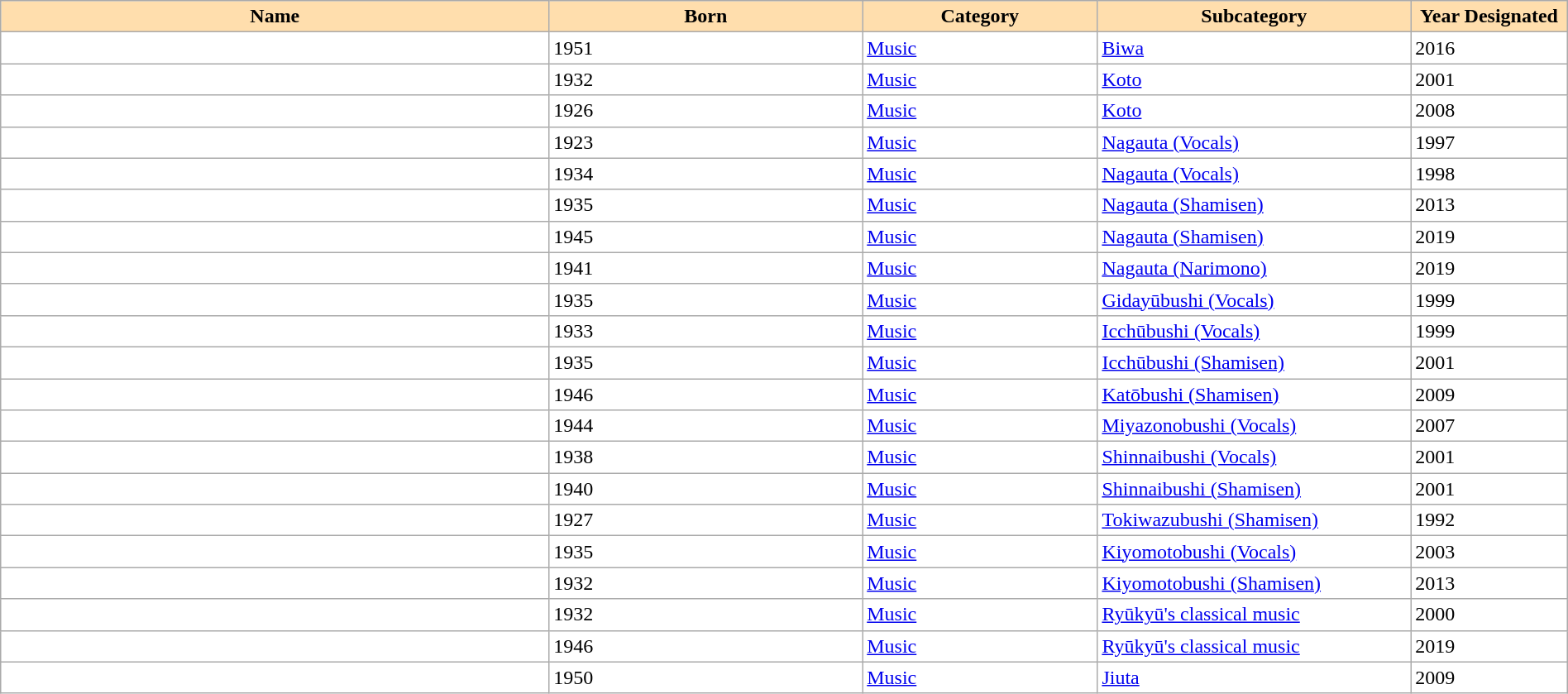<table class="wikitable sortable"  width="100%" style="background:#ffffff;">
<tr>
<th width="35%" align="left" style="background:#ffdead;">Name</th>
<th width="20%" align="left" style="background:#ffdead;">Born</th>
<th width="15%" align="left" style="background:#ffdead;">Category</th>
<th width="20%" align="left" style="background:#ffdead;">Subcategory</th>
<th width="10%" align="left" style="background:#ffdead;">Year Designated</th>
</tr>
<tr>
<td></td>
<td>1951</td>
<td><a href='#'>Music</a></td>
<td><a href='#'>Biwa</a></td>
<td>2016</td>
</tr>
<tr>
<td></td>
<td>1932</td>
<td><a href='#'>Music</a></td>
<td><a href='#'>Koto</a></td>
<td>2001</td>
</tr>
<tr>
<td></td>
<td>1926</td>
<td><a href='#'>Music</a></td>
<td><a href='#'>Koto</a></td>
<td>2008</td>
</tr>
<tr>
<td></td>
<td>1923</td>
<td><a href='#'>Music</a></td>
<td><a href='#'>Nagauta (Vocals)</a></td>
<td>1997</td>
</tr>
<tr>
<td></td>
<td>1934</td>
<td><a href='#'>Music</a></td>
<td><a href='#'>Nagauta (Vocals)</a></td>
<td>1998</td>
</tr>
<tr>
<td></td>
<td>1935</td>
<td><a href='#'>Music</a></td>
<td><a href='#'>Nagauta (Shamisen)</a></td>
<td>2013</td>
</tr>
<tr>
<td></td>
<td>1945</td>
<td><a href='#'>Music</a></td>
<td><a href='#'>Nagauta (Shamisen)</a></td>
<td>2019</td>
</tr>
<tr>
<td></td>
<td>1941</td>
<td><a href='#'>Music</a></td>
<td><a href='#'>Nagauta (Narimono)</a></td>
<td>2019</td>
</tr>
<tr>
<td></td>
<td>1935</td>
<td><a href='#'>Music</a></td>
<td><a href='#'>Gidayūbushi (Vocals)</a></td>
<td>1999</td>
</tr>
<tr>
<td></td>
<td>1933</td>
<td><a href='#'>Music</a></td>
<td><a href='#'>Icchūbushi (Vocals)</a></td>
<td>1999</td>
</tr>
<tr>
<td></td>
<td>1935</td>
<td><a href='#'>Music</a></td>
<td><a href='#'>Icchūbushi (Shamisen)</a></td>
<td>2001</td>
</tr>
<tr>
<td></td>
<td>1946</td>
<td><a href='#'>Music</a></td>
<td><a href='#'>Katōbushi (Shamisen)</a></td>
<td>2009</td>
</tr>
<tr>
<td></td>
<td>1944</td>
<td><a href='#'>Music</a></td>
<td><a href='#'>Miyazonobushi (Vocals)</a></td>
<td>2007</td>
</tr>
<tr>
<td></td>
<td>1938</td>
<td><a href='#'>Music</a></td>
<td><a href='#'>Shinnaibushi (Vocals)</a></td>
<td>2001</td>
</tr>
<tr>
<td></td>
<td>1940</td>
<td><a href='#'>Music</a></td>
<td><a href='#'>Shinnaibushi (Shamisen)</a></td>
<td>2001</td>
</tr>
<tr>
<td></td>
<td>1927</td>
<td><a href='#'>Music</a></td>
<td><a href='#'>Tokiwazubushi (Shamisen)</a></td>
<td>1992</td>
</tr>
<tr>
<td></td>
<td>1935</td>
<td><a href='#'>Music</a></td>
<td><a href='#'>Kiyomotobushi (Vocals)</a></td>
<td>2003</td>
</tr>
<tr>
<td></td>
<td>1932</td>
<td><a href='#'>Music</a></td>
<td><a href='#'>Kiyomotobushi (Shamisen)</a></td>
<td>2013</td>
</tr>
<tr>
<td></td>
<td>1932</td>
<td><a href='#'>Music</a></td>
<td><a href='#'>Ryūkyū's classical music</a></td>
<td>2000</td>
</tr>
<tr>
<td></td>
<td>1946</td>
<td><a href='#'>Music</a></td>
<td><a href='#'>Ryūkyū's classical music</a></td>
<td>2019</td>
</tr>
<tr>
<td></td>
<td>1950</td>
<td><a href='#'>Music</a></td>
<td><a href='#'>Jiuta</a></td>
<td>2009</td>
</tr>
</table>
